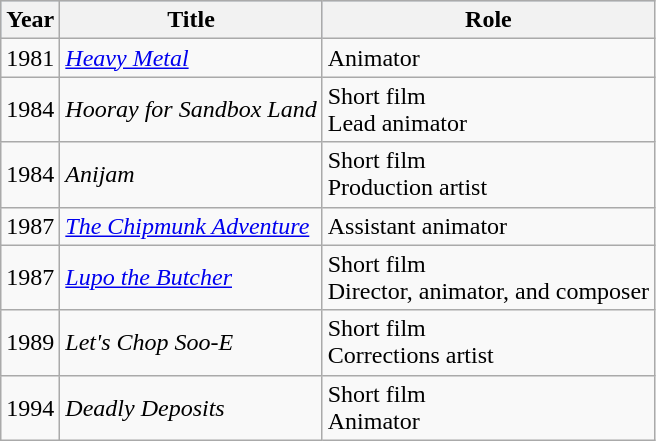<table class="wikitable sortable mw-collapsible">
<tr style="background:#b0c4de; text-align:center;">
<th>Year</th>
<th>Title</th>
<th>Role</th>
</tr>
<tr>
<td>1981</td>
<td><em><a href='#'>Heavy Metal</a></em></td>
<td>Animator</td>
</tr>
<tr>
<td>1984</td>
<td><em>Hooray for Sandbox Land</em></td>
<td>Short film<br>Lead animator</td>
</tr>
<tr>
<td>1984</td>
<td><em>Anijam</em></td>
<td>Short film<br>Production artist</td>
</tr>
<tr>
<td>1987</td>
<td data-sort-value="Chipmunk Adventure, The"><em><a href='#'>The Chipmunk Adventure</a></em></td>
<td>Assistant animator</td>
</tr>
<tr>
<td>1987</td>
<td><em><a href='#'>Lupo the Butcher</a></em></td>
<td>Short film<br>Director, animator, and composer</td>
</tr>
<tr>
<td>1989</td>
<td><em>Let's Chop Soo-E</em></td>
<td>Short film<br>Corrections artist</td>
</tr>
<tr>
<td>1994</td>
<td><em>Deadly Deposits</em></td>
<td>Short film<br>Animator</td>
</tr>
</table>
